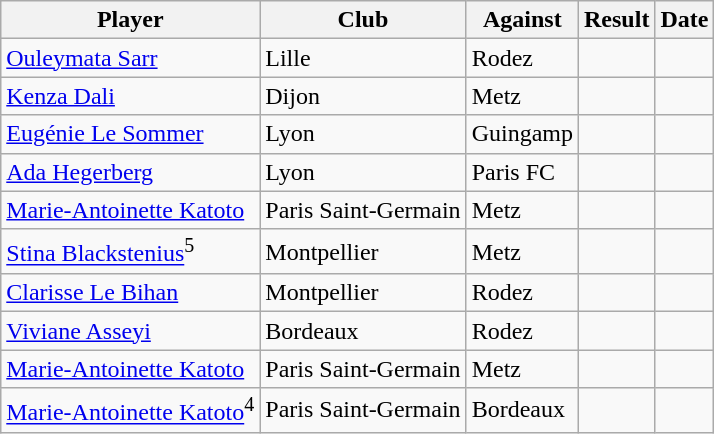<table class="wikitable sortable">
<tr>
<th>Player</th>
<th>Club</th>
<th>Against</th>
<th>Result</th>
<th>Date</th>
</tr>
<tr>
<td> <a href='#'>Ouleymata Sarr</a></td>
<td>Lille</td>
<td>Rodez</td>
<td></td>
<td></td>
</tr>
<tr>
<td> <a href='#'>Kenza Dali</a></td>
<td>Dijon</td>
<td>Metz</td>
<td></td>
<td></td>
</tr>
<tr>
<td> <a href='#'>Eugénie Le Sommer</a></td>
<td>Lyon</td>
<td>Guingamp</td>
<td></td>
<td></td>
</tr>
<tr>
<td> <a href='#'>Ada Hegerberg</a></td>
<td>Lyon</td>
<td>Paris FC</td>
<td></td>
<td></td>
</tr>
<tr>
<td> <a href='#'>Marie-Antoinette Katoto</a></td>
<td>Paris Saint-Germain</td>
<td>Metz</td>
<td></td>
<td></td>
</tr>
<tr>
<td> <a href='#'>Stina Blackstenius</a><sup>5</sup></td>
<td>Montpellier</td>
<td>Metz</td>
<td></td>
<td></td>
</tr>
<tr>
<td> <a href='#'>Clarisse Le Bihan</a></td>
<td>Montpellier</td>
<td>Rodez</td>
<td></td>
<td></td>
</tr>
<tr>
<td> <a href='#'>Viviane Asseyi</a></td>
<td>Bordeaux</td>
<td>Rodez</td>
<td></td>
<td></td>
</tr>
<tr>
<td> <a href='#'>Marie-Antoinette Katoto</a></td>
<td>Paris Saint-Germain</td>
<td>Metz</td>
<td></td>
<td></td>
</tr>
<tr>
<td> <a href='#'>Marie-Antoinette Katoto</a><sup>4</sup></td>
<td>Paris Saint-Germain</td>
<td>Bordeaux</td>
<td></td>
<td></td>
</tr>
</table>
